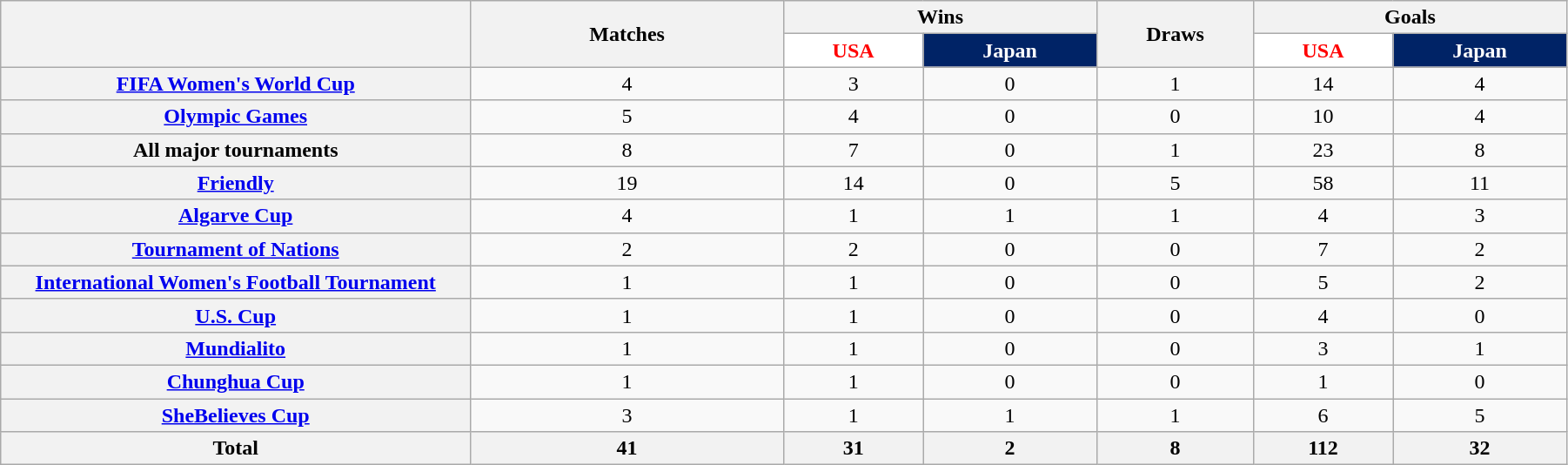<table class="wikitable sortable" style="text-align:center; width:95%;">
<tr>
<th rowspan="2" style="text-align:center; width:15%;"></th>
<th rowspan="2" style="text-align:center; width:10%;">Matches</th>
<th colspan="2" style="text-align:center; width:10%;">Wins</th>
<th rowspan="2" style="text-align:center; width:5%;">Draws</th>
<th colspan="2" style="text-align:center; width:10%;">Goals</th>
</tr>
<tr>
<th style="background:white; color:red;">USA</th>
<th style="background:#002366; color:white;">Japan</th>
<th style="background:white; color:red;">USA</th>
<th style="background:#002366; color:white;">Japan</th>
</tr>
<tr>
<th><a href='#'>FIFA Women's World Cup</a></th>
<td>4</td>
<td>3</td>
<td>0</td>
<td>1</td>
<td>14</td>
<td>4</td>
</tr>
<tr>
<th><a href='#'>Olympic Games</a></th>
<td>5</td>
<td>4</td>
<td>0</td>
<td>0</td>
<td>10</td>
<td>4</td>
</tr>
<tr>
<th>All major tournaments</th>
<td>8</td>
<td>7</td>
<td>0</td>
<td>1</td>
<td>23</td>
<td>8</td>
</tr>
<tr>
<th><a href='#'>Friendly</a></th>
<td>19</td>
<td>14</td>
<td>0</td>
<td>5</td>
<td>58</td>
<td>11</td>
</tr>
<tr>
<th><a href='#'>Algarve Cup</a></th>
<td>4</td>
<td>1</td>
<td>1</td>
<td>1</td>
<td>4</td>
<td>3</td>
</tr>
<tr>
<th><a href='#'>Tournament of Nations</a></th>
<td>2</td>
<td>2</td>
<td>0</td>
<td>0</td>
<td>7</td>
<td>2</td>
</tr>
<tr>
<th><a href='#'>International Women's Football Tournament</a></th>
<td>1</td>
<td>1</td>
<td>0</td>
<td>0</td>
<td>5</td>
<td>2</td>
</tr>
<tr>
<th><a href='#'>U.S. Cup</a></th>
<td>1</td>
<td>1</td>
<td>0</td>
<td>0</td>
<td>4</td>
<td>0</td>
</tr>
<tr>
<th><a href='#'>Mundialito</a></th>
<td>1</td>
<td>1</td>
<td>0</td>
<td>0</td>
<td>3</td>
<td>1</td>
</tr>
<tr>
<th><a href='#'>Chunghua Cup</a></th>
<td>1</td>
<td>1</td>
<td>0</td>
<td>0</td>
<td>1</td>
<td>0</td>
</tr>
<tr>
<th><a href='#'>SheBelieves Cup</a></th>
<td>3</td>
<td>1</td>
<td>1</td>
<td>1</td>
<td>6</td>
<td>5</td>
</tr>
<tr>
<th>Total</th>
<th>41</th>
<th>31</th>
<th>2</th>
<th>8</th>
<th>112</th>
<th>32</th>
</tr>
</table>
